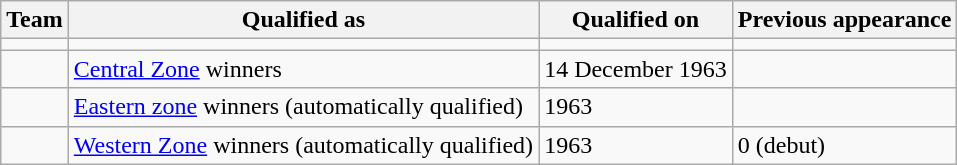<table class="wikitable sortable" style="text-align:left;">
<tr>
<th>Team</th>
<th>Qualified as</th>
<th>Qualified on</th>
<th>Previous appearance</th>
</tr>
<tr>
<td></td>
<td></td>
<td></td>
<td></td>
</tr>
<tr>
<td></td>
<td><a href='#'>Central Zone</a> winners</td>
<td>14 December 1963</td>
<td></td>
</tr>
<tr>
<td></td>
<td><a href='#'>Eastern zone</a> winners (automatically qualified)</td>
<td>1963</td>
<td></td>
</tr>
<tr>
<td></td>
<td><a href='#'>Western Zone</a> winners (automatically qualified)</td>
<td>1963</td>
<td>0 (debut)</td>
</tr>
</table>
